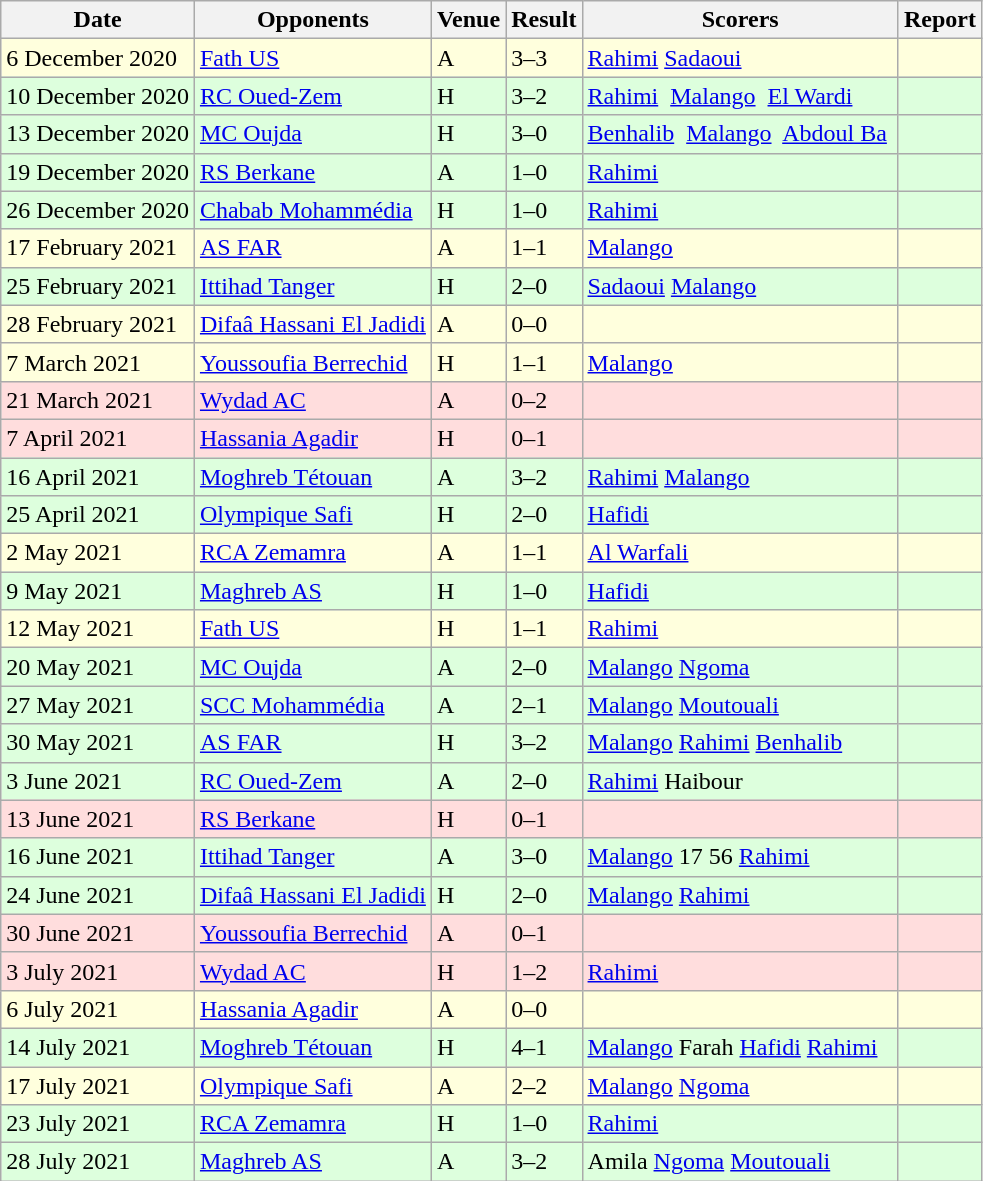<table class="wikitable">
<tr>
<th>Date</th>
<th>Opponents</th>
<th>Venue</th>
<th>Result</th>
<th>Scorers</th>
<th>Report</th>
</tr>
<tr bgcolor="#ffffdd">
<td>6 December 2020</td>
<td><a href='#'>Fath US</a></td>
<td>A</td>
<td>3–3</td>
<td><a href='#'>Rahimi</a>  <a href='#'>Sadaoui</a> </td>
<td></td>
</tr>
<tr bgcolor="#ddffdd">
<td>10 December 2020</td>
<td><a href='#'>RC Oued-Zem</a></td>
<td>H</td>
<td>3–2</td>
<td><a href='#'>Rahimi</a>  <a href='#'>Malango</a>  <a href='#'>El Wardi</a> </td>
<td></td>
</tr>
<tr bgcolor="#ddffdd">
<td>13 December 2020</td>
<td><a href='#'>MC Oujda</a></td>
<td>H</td>
<td>3–0</td>
<td><a href='#'>Benhalib</a>  <a href='#'>Malango</a>  <a href='#'>Abdoul Ba</a> </td>
<td></td>
</tr>
<tr bgcolor="#ddffdd">
<td>19 December 2020</td>
<td><a href='#'>RS Berkane</a></td>
<td>A</td>
<td>1–0</td>
<td><a href='#'>Rahimi</a> </td>
<td></td>
</tr>
<tr bgcolor="#ddffdd">
<td>26 December 2020</td>
<td><a href='#'>Chabab Mohammédia</a></td>
<td>H</td>
<td>1–0</td>
<td><a href='#'>Rahimi</a> </td>
<td></td>
</tr>
<tr bgcolor="#ffffdd">
<td>17 February 2021</td>
<td><a href='#'>AS FAR</a></td>
<td>A</td>
<td>1–1</td>
<td><a href='#'>Malango</a> </td>
<td></td>
</tr>
<tr bgcolor="#ddffdd">
<td>25 February 2021</td>
<td><a href='#'>Ittihad Tanger</a></td>
<td>H</td>
<td>2–0</td>
<td><a href='#'>Sadaoui</a>  <a href='#'>Malango</a> </td>
<td></td>
</tr>
<tr bgcolor="#ffffdd">
<td>28 February 2021</td>
<td><a href='#'>Difaâ Hassani El Jadidi</a></td>
<td>A</td>
<td>0–0</td>
<td></td>
<td></td>
</tr>
<tr bgcolor="#ffffdd">
<td>7 March 2021</td>
<td><a href='#'>Youssoufia Berrechid</a></td>
<td>H</td>
<td>1–1</td>
<td><a href='#'>Malango</a> </td>
<td></td>
</tr>
<tr bgcolor="#ffdddd">
<td>21 March 2021</td>
<td><a href='#'>Wydad AC</a></td>
<td>A</td>
<td>0–2</td>
<td></td>
<td></td>
</tr>
<tr bgcolor="#ffdddd">
<td>7 April 2021</td>
<td><a href='#'>Hassania Agadir</a></td>
<td>H</td>
<td>0–1</td>
<td></td>
<td></td>
</tr>
<tr bgcolor="#ddffdd">
<td>16 April 2021</td>
<td><a href='#'>Moghreb Tétouan</a></td>
<td>A</td>
<td>3–2</td>
<td><a href='#'>Rahimi</a>  <a href='#'>Malango</a> </td>
<td></td>
</tr>
<tr bgcolor="#ddffdd">
<td>25 April 2021</td>
<td><a href='#'>Olympique Safi</a></td>
<td>H</td>
<td>2–0</td>
<td><a href='#'>Hafidi</a> </td>
<td></td>
</tr>
<tr bgcolor="#ffffdd">
<td>2 May 2021</td>
<td><a href='#'>RCA Zemamra</a></td>
<td>A</td>
<td>1–1</td>
<td><a href='#'>Al Warfali</a> </td>
<td></td>
</tr>
<tr bgcolor="#ddffdd">
<td>9 May 2021</td>
<td><a href='#'>Maghreb AS</a></td>
<td>H</td>
<td>1–0</td>
<td><a href='#'>Hafidi</a> </td>
<td></td>
</tr>
<tr bgcolor="#ffffdd">
<td>12 May 2021</td>
<td><a href='#'>Fath US</a></td>
<td>H</td>
<td>1–1</td>
<td><a href='#'>Rahimi</a> </td>
<td></td>
</tr>
<tr bgcolor="#ddffdd">
<td>20 May 2021</td>
<td><a href='#'>MC Oujda</a></td>
<td>A</td>
<td>2–0</td>
<td><a href='#'>Malango</a>  <a href='#'>Ngoma</a> </td>
<td></td>
</tr>
<tr bgcolor="#ddffdd">
<td>27 May 2021</td>
<td><a href='#'>SCC Mohammédia</a></td>
<td>A</td>
<td>2–1</td>
<td><a href='#'>Malango</a>  <a href='#'>Moutouali</a> </td>
<td></td>
</tr>
<tr bgcolor="#ddffdd">
<td>30 May 2021</td>
<td><a href='#'>AS FAR</a></td>
<td>H</td>
<td>3–2</td>
<td><a href='#'>Malango</a>  <a href='#'>Rahimi</a>  <a href='#'>Benhalib</a> </td>
<td></td>
</tr>
<tr bgcolor="#ddffdd">
<td>3 June 2021</td>
<td><a href='#'>RC Oued-Zem</a></td>
<td>A</td>
<td>2–0</td>
<td><a href='#'>Rahimi</a>  Haibour </td>
<td></td>
</tr>
<tr bgcolor="#ffdddd">
<td>13 June 2021</td>
<td><a href='#'>RS Berkane</a></td>
<td>H</td>
<td>0–1</td>
<td></td>
<td></td>
</tr>
<tr bgcolor="#ddffdd">
<td>16 June 2021</td>
<td><a href='#'>Ittihad Tanger</a></td>
<td>A</td>
<td>3–0</td>
<td><a href='#'>Malango</a> 17 56 <a href='#'>Rahimi</a> </td>
<td></td>
</tr>
<tr bgcolor="#ddffdd">
<td>24 June 2021</td>
<td><a href='#'>Difaâ Hassani El Jadidi</a></td>
<td>H</td>
<td>2–0</td>
<td><a href='#'>Malango</a>  <a href='#'>Rahimi</a> </td>
<td></td>
</tr>
<tr bgcolor="#ffdddd">
<td>30 June 2021</td>
<td><a href='#'>Youssoufia Berrechid</a></td>
<td>A</td>
<td>0–1</td>
<td></td>
<td></td>
</tr>
<tr bgcolor="#ffdddd">
<td>3 July 2021</td>
<td><a href='#'>Wydad AC</a></td>
<td>H</td>
<td>1–2</td>
<td><a href='#'>Rahimi</a> </td>
<td></td>
</tr>
<tr bgcolor="#ffffdd">
<td>6 July 2021</td>
<td><a href='#'>Hassania Agadir</a></td>
<td>A</td>
<td>0–0</td>
<td></td>
<td></td>
</tr>
<tr bgcolor="#ddffdd">
<td>14 July 2021</td>
<td><a href='#'>Moghreb Tétouan</a></td>
<td>H</td>
<td>4–1</td>
<td><a href='#'>Malango</a>  Farah  <a href='#'>Hafidi</a>  <a href='#'>Rahimi</a> </td>
<td></td>
</tr>
<tr bgcolor="#ffffdd">
<td>17 July 2021</td>
<td><a href='#'>Olympique Safi</a></td>
<td>A</td>
<td>2–2</td>
<td><a href='#'>Malango</a>  <a href='#'>Ngoma</a> </td>
<td></td>
</tr>
<tr bgcolor="#ddffdd">
<td>23 July 2021</td>
<td><a href='#'>RCA Zemamra</a></td>
<td>H</td>
<td>1–0</td>
<td><a href='#'>Rahimi</a> </td>
<td></td>
</tr>
<tr bgcolor="#ddffdd">
<td>28 July 2021</td>
<td><a href='#'>Maghreb AS</a></td>
<td>A</td>
<td>3–2</td>
<td>Amila  <a href='#'>Ngoma</a>  <a href='#'>Moutouali</a> </td>
<td></td>
</tr>
</table>
